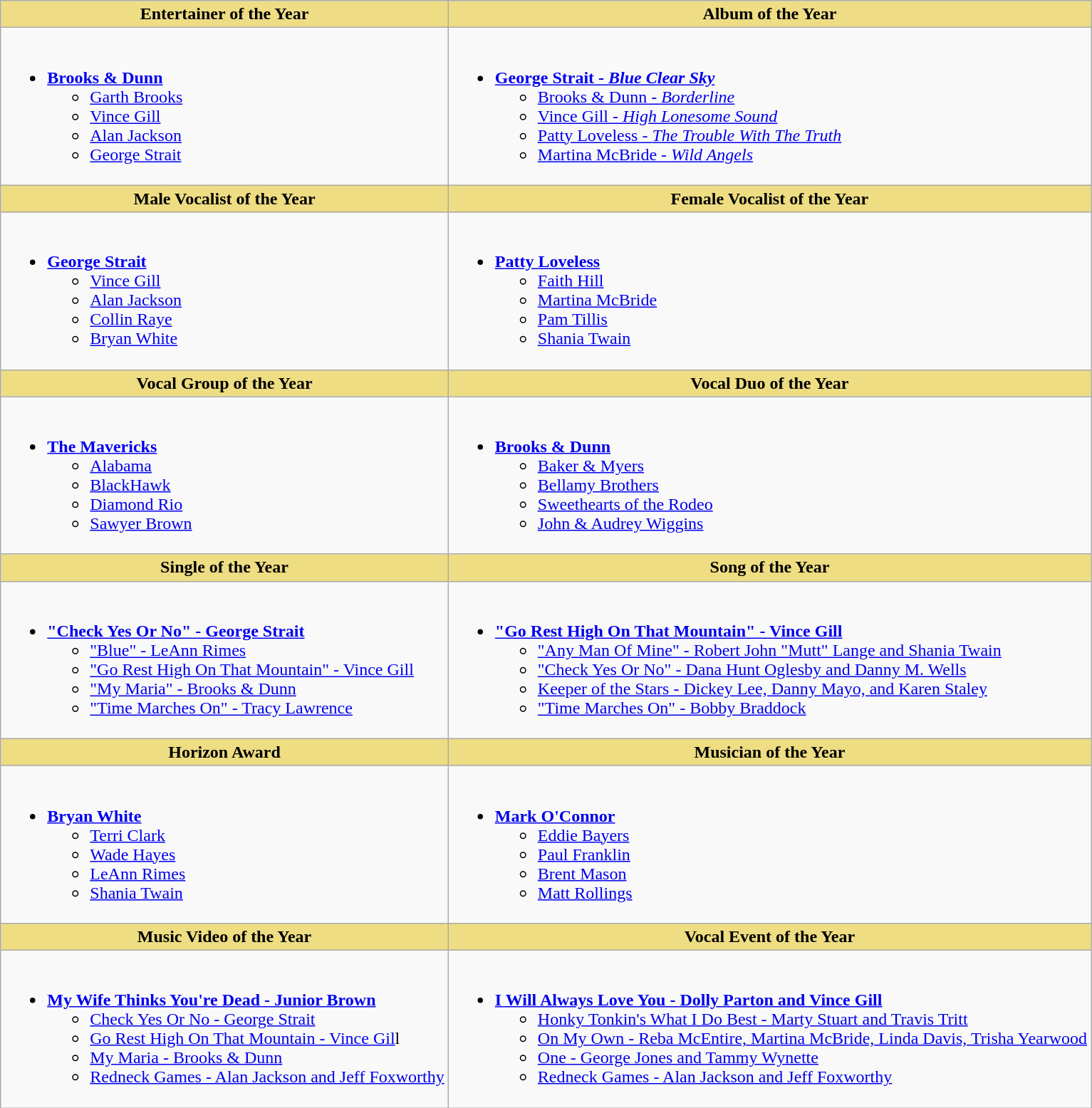<table class="wikitable">
<tr>
<th style="background:#EEDD85; width=50%">Entertainer of the Year</th>
<th style="background:#EEDD85; width=50%">Album of the Year</th>
</tr>
<tr>
<td valign="top"><br><ul><li><strong><a href='#'>Brooks & Dunn</a></strong><ul><li><a href='#'>Garth Brooks</a></li><li><a href='#'>Vince Gill</a></li><li><a href='#'>Alan Jackson</a></li><li><a href='#'>George Strait</a></li></ul></li></ul></td>
<td valign="top"><br><ul><li><strong><a href='#'>George Strait - <em>Blue Clear Sky</em></a></strong><ul><li><a href='#'>Brooks & Dunn - <em>Borderline</em></a></li><li><a href='#'>Vince Gill - <em>High Lonesome Sound</em></a></li><li><a href='#'>Patty Loveless - <em>The Trouble With The Truth</em></a></li><li><a href='#'>Martina McBride - <em>Wild Angels</em></a></li></ul></li></ul></td>
</tr>
<tr>
<th style="background:#EEDD82; width=50%">Male Vocalist of the Year</th>
<th style="background:#EEDD82; width=50%">Female Vocalist of the Year</th>
</tr>
<tr>
<td valign="top"><br><ul><li><strong><a href='#'>George Strait</a></strong><ul><li><a href='#'>Vince Gill</a></li><li><a href='#'>Alan Jackson</a></li><li><a href='#'>Collin Raye</a></li><li><a href='#'>Bryan White</a></li></ul></li></ul></td>
<td valign="top"><br><ul><li><strong><a href='#'>Patty Loveless</a></strong><ul><li><a href='#'>Faith Hill</a></li><li><a href='#'>Martina McBride</a></li><li><a href='#'>Pam Tillis</a></li><li><a href='#'>Shania Twain</a></li></ul></li></ul></td>
</tr>
<tr>
<th style="background:#EEDD82; width=50%">Vocal Group of the Year</th>
<th style="background:#EEDD82; width=50%">Vocal Duo of the Year</th>
</tr>
<tr>
<td valign="top"><br><ul><li><strong><a href='#'>The Mavericks</a></strong><ul><li><a href='#'>Alabama</a></li><li><a href='#'>BlackHawk</a></li><li><a href='#'>Diamond Rio</a></li><li><a href='#'>Sawyer Brown</a></li></ul></li></ul></td>
<td valign="top"><br><ul><li><strong><a href='#'>Brooks & Dunn</a></strong><ul><li><a href='#'>Baker & Myers</a></li><li><a href='#'>Bellamy Brothers</a></li><li><a href='#'>Sweethearts of the Rodeo</a></li><li><a href='#'>John & Audrey Wiggins</a></li></ul></li></ul></td>
</tr>
<tr>
<th style="background:#EEDD82; width=50%">Single of the Year</th>
<th style="background:#EEDD82; width=50%">Song of the Year</th>
</tr>
<tr>
<td valign="top"><br><ul><li><a href='#'><strong>"Check Yes Or No" - George Strait</strong></a><ul><li><a href='#'>"Blue" - LeAnn Rimes</a></li><li><a href='#'>"Go Rest High On That Mountain" - Vince Gill</a></li><li><a href='#'>"My Maria" - Brooks & Dunn</a></li><li><a href='#'>"Time Marches On" - Tracy Lawrence</a></li></ul></li></ul></td>
<td valign="top"><br><ul><li><strong><a href='#'>"Go Rest High On That Mountain" - Vince Gill</a></strong><ul><li><a href='#'>"Any Man Of Mine" - Robert John "Mutt" Lange and Shania Twain</a></li><li><a href='#'>"Check Yes Or No" - Dana Hunt Oglesby and Danny M. Wells</a></li><li><a href='#'>Keeper of the Stars - Dickey Lee, Danny Mayo, and Karen Staley</a></li><li><a href='#'>"Time Marches On" - Bobby Braddock</a></li></ul></li></ul></td>
</tr>
<tr>
<th style="background:#EEDD82; width=50%">Horizon Award</th>
<th style="background:#EEDD82; width=50%">Musician of the Year</th>
</tr>
<tr>
<td valign="top"><br><ul><li><strong><a href='#'>Bryan White</a></strong><ul><li><a href='#'>Terri Clark</a></li><li><a href='#'>Wade Hayes</a></li><li><a href='#'>LeAnn Rimes</a></li><li><a href='#'>Shania Twain</a></li></ul></li></ul></td>
<td valign="top"><br><ul><li><strong><a href='#'>Mark O'Connor</a></strong><ul><li><a href='#'>Eddie Bayers</a></li><li><a href='#'>Paul Franklin</a></li><li><a href='#'>Brent Mason</a></li><li><a href='#'>Matt Rollings</a></li></ul></li></ul></td>
</tr>
<tr>
<th style="background:#EEDD82; width=50%">Music Video of the Year</th>
<th style="background:#EEDD82; width=50%">Vocal Event of the Year</th>
</tr>
<tr>
<td valign="top"><br><ul><li><a href='#'><strong>My Wife Thinks You're Dead - Junior Brown</strong></a><ul><li><a href='#'>Check Yes Or No - George Strait</a></li><li><a href='#'>Go Rest High On That Mountain - Vince Gil</a>l</li><li><a href='#'>My Maria - Brooks & Dunn</a></li><li><a href='#'>Redneck Games - Alan Jackson and Jeff Foxworthy</a></li></ul></li></ul></td>
<td valign="top"><br><ul><li><strong><a href='#'>I Will Always Love You - Dolly Parton and Vince Gill</a></strong><ul><li><a href='#'>Honky Tonkin's What I Do Best - Marty Stuart and Travis Tritt</a></li><li><a href='#'>On My Own - Reba McEntire, Martina McBride, Linda Davis, Trisha Yearwood</a></li><li><a href='#'>One - George Jones and Tammy Wynette</a></li><li><a href='#'>Redneck Games - Alan Jackson and Jeff Foxworthy</a></li></ul></li></ul></td>
</tr>
</table>
